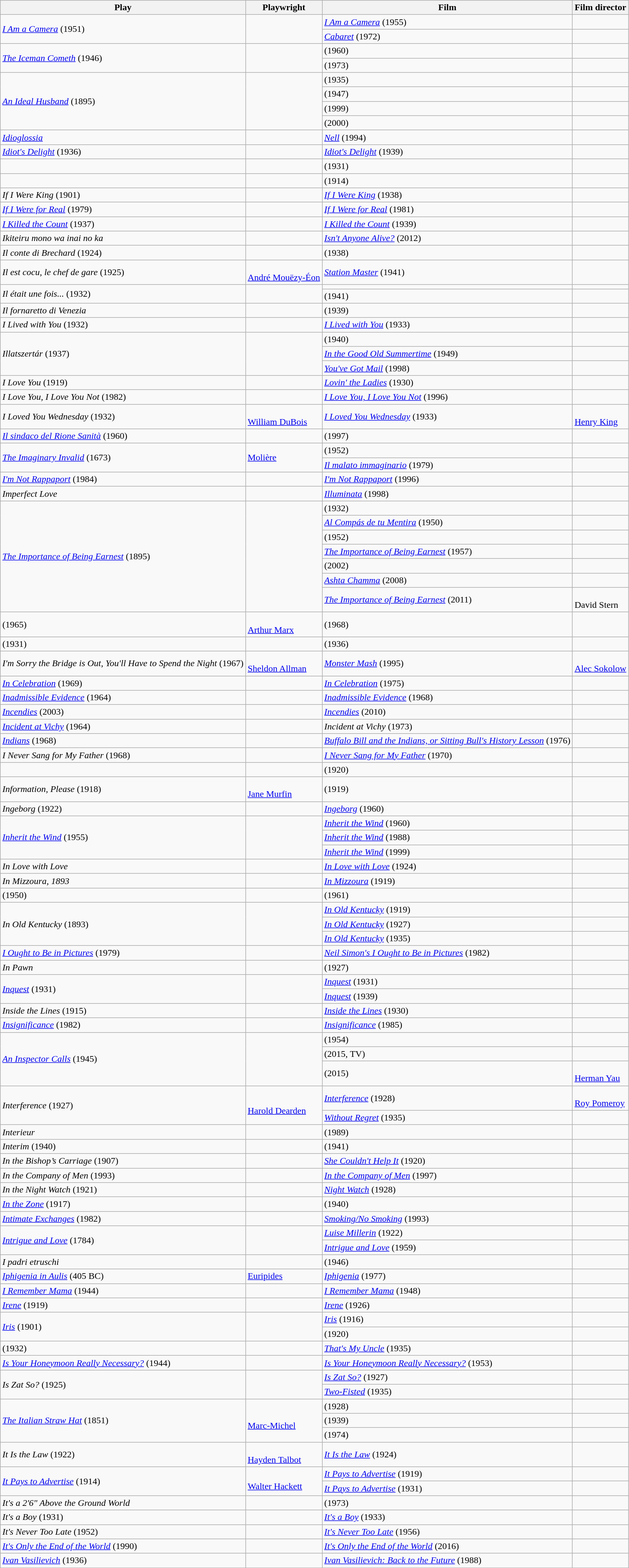<table class="wikitable plainrowheaders sortable">
<tr>
<th width=>Play</th>
<th width=>Playwright</th>
<th width=>Film</th>
<th width=>Film director</th>
</tr>
<tr>
<td rowspan=2><em><a href='#'>I Am a Camera</a></em> (1951)</td>
<td rowspan=2></td>
<td><em><a href='#'>I Am a Camera</a></em> (1955)</td>
<td></td>
</tr>
<tr>
<td><em><a href='#'>Cabaret</a></em> (1972)</td>
<td></td>
</tr>
<tr>
<td rowspan=2><em><a href='#'>The Iceman Cometh</a></em> (1946)</td>
<td rowspan=2></td>
<td> (1960)</td>
<td></td>
</tr>
<tr>
<td> (1973)</td>
<td></td>
</tr>
<tr>
<td rowspan=4><em><a href='#'>An Ideal Husband</a></em> (1895)</td>
<td rowspan=4></td>
<td> (1935)</td>
<td></td>
</tr>
<tr>
<td> (1947)</td>
<td></td>
</tr>
<tr>
<td> (1999)</td>
<td></td>
</tr>
<tr>
<td> (2000)</td>
<td></td>
</tr>
<tr>
<td><em><a href='#'>Idioglossia</a></em></td>
<td></td>
<td><em><a href='#'>Nell</a></em> (1994)</td>
<td></td>
</tr>
<tr>
<td><em><a href='#'>Idiot's Delight</a></em> (1936)</td>
<td></td>
<td><em><a href='#'>Idiot's Delight</a></em> (1939)</td>
<td></td>
</tr>
<tr>
<td></td>
<td></td>
<td> (1931)</td>
<td></td>
</tr>
<tr>
<td></td>
<td></td>
<td> (1914)</td>
<td></td>
</tr>
<tr>
<td><em>If I Were King</em> (1901)</td>
<td></td>
<td><em><a href='#'>If I Were King</a></em> (1938)</td>
<td></td>
</tr>
<tr>
<td><em><a href='#'>If I Were for Real</a></em> (1979)</td>
<td></td>
<td><em><a href='#'>If I Were for Real</a></em> (1981)</td>
<td></td>
</tr>
<tr>
<td><em><a href='#'>I Killed the Count</a></em> (1937)</td>
<td></td>
<td><em><a href='#'>I Killed the Count</a></em> (1939)</td>
<td></td>
</tr>
<tr>
<td><em>Ikiteiru mono wa inai no ka</em></td>
<td></td>
<td><em><a href='#'>Isn't Anyone Alive?</a></em> (2012)</td>
<td></td>
</tr>
<tr>
<td><em>Il conte di Brechard</em> (1924)</td>
<td></td>
<td> (1938)</td>
<td></td>
</tr>
<tr>
<td><em> Il est cocu, le chef de gare</em> (1925)</td>
<td><br><a href='#'>André Mouëzy-Éon</a></td>
<td><em><a href='#'>Station Master</a></em> (1941)</td>
<td></td>
</tr>
<tr>
<td rowspan=2><em>Il était une fois...</em> (1932)</td>
<td rowspan=2></td>
<td></td>
<td></td>
</tr>
<tr>
<td> (1941)</td>
<td></td>
</tr>
<tr>
<td><em>Il fornaretto di Venezia</em></td>
<td></td>
<td> (1939)</td>
<td></td>
</tr>
<tr>
<td><em>I Lived with You</em> (1932)</td>
<td></td>
<td><em><a href='#'>I Lived with You</a></em> (1933)</td>
<td></td>
</tr>
<tr>
<td rowspan=3><em>Illatszertár</em> (1937)</td>
<td rowspan=3></td>
<td> (1940)</td>
<td></td>
</tr>
<tr>
<td><em><a href='#'>In the Good Old Summertime</a></em> (1949)</td>
<td></td>
</tr>
<tr>
<td><em><a href='#'>You've Got Mail</a></em> (1998)</td>
<td></td>
</tr>
<tr>
<td><em>I Love You</em> (1919)</td>
<td></td>
<td><em><a href='#'>Lovin' the Ladies</a></em> (1930)</td>
<td></td>
</tr>
<tr>
<td><em>I Love You, I Love You Not</em> (1982)</td>
<td></td>
<td><em><a href='#'>I Love You, I Love You Not</a></em> (1996)</td>
<td></td>
</tr>
<tr>
<td><em>I Loved You Wednesday</em> (1932)</td>
<td><br><a href='#'>William DuBois</a></td>
<td><em><a href='#'>I Loved You Wednesday</a></em> (1933)</td>
<td><br><a href='#'>Henry King</a></td>
</tr>
<tr>
<td><em><a href='#'>Il sindaco del Rione Sanità</a></em> (1960)</td>
<td></td>
<td> (1997)</td>
<td></td>
</tr>
<tr>
<td rowspan=2><em><a href='#'>The Imaginary Invalid</a></em> (1673)</td>
<td rowspan=2><a href='#'>Molière</a></td>
<td> (1952)</td>
<td></td>
</tr>
<tr>
<td><em><a href='#'>Il malato immaginario</a></em> (1979)</td>
<td></td>
</tr>
<tr>
<td><em><a href='#'>I'm Not Rappaport</a></em> (1984)</td>
<td></td>
<td><em><a href='#'>I'm Not Rappaport</a></em> (1996)</td>
<td></td>
</tr>
<tr>
<td><em>Imperfect Love</em></td>
<td></td>
<td><em><a href='#'>Illuminata</a></em> (1998)</td>
<td></td>
</tr>
<tr>
<td rowspan=7><em><a href='#'>The Importance of Being Earnest</a></em> (1895)</td>
<td rowspan=7></td>
<td> (1932)</td>
<td></td>
</tr>
<tr>
<td><em><a href='#'>Al Compás de tu Mentira</a></em> (1950)</td>
<td></td>
</tr>
<tr>
<td> (1952)</td>
<td></td>
</tr>
<tr>
<td><em><a href='#'>The Importance of Being Earnest</a></em> (1957)</td>
<td></td>
</tr>
<tr>
<td> (2002)</td>
<td></td>
</tr>
<tr>
<td><em><a href='#'>Ashta Chamma</a></em> (2008)</td>
<td></td>
</tr>
<tr>
<td><em><a href='#'>The Importance of Being Earnest</a></em> (2011)</td>
<td><br>David Stern</td>
</tr>
<tr>
<td> (1965)</td>
<td><br><a href='#'>Arthur Marx</a></td>
<td> (1968)</td>
<td {{sortname></td>
</tr>
<tr>
<td> (1931)</td>
<td></td>
<td> (1936)</td>
<td></td>
</tr>
<tr>
<td><em>I'm Sorry the Bridge is Out, You'll Have to Spend the Night</em> (1967)</td>
<td><br><a href='#'>Sheldon Allman</a></td>
<td><em><a href='#'>Monster Mash</a></em> (1995)</td>
<td><br><a href='#'>Alec Sokolow</a></td>
</tr>
<tr>
<td><em><a href='#'>In Celebration</a></em> (1969)</td>
<td></td>
<td><em><a href='#'>In Celebration</a></em> (1975)</td>
<td></td>
</tr>
<tr>
<td><em><a href='#'>Inadmissible Evidence</a></em> (1964)</td>
<td></td>
<td><em><a href='#'>Inadmissible Evidence</a></em> (1968)</td>
<td></td>
</tr>
<tr>
<td><em><a href='#'>Incendies</a></em> (2003)</td>
<td></td>
<td><em><a href='#'>Incendies</a></em> (2010)</td>
<td></td>
</tr>
<tr>
<td><em><a href='#'>Incident at Vichy</a></em> (1964)</td>
<td></td>
<td><em>Incident at Vichy</em> (1973)</td>
<td></td>
</tr>
<tr>
<td><em><a href='#'>Indians</a></em> (1968)</td>
<td></td>
<td><em><a href='#'>Buffalo Bill and the Indians, or Sitting Bull's History Lesson</a></em> (1976)</td>
<td></td>
</tr>
<tr>
<td><em>I Never Sang for My Father</em> (1968)</td>
<td></td>
<td><em><a href='#'>I Never Sang for My Father</a></em> (1970)</td>
<td></td>
</tr>
<tr>
<td></td>
<td></td>
<td> (1920)</td>
<td></td>
</tr>
<tr>
<td><em>Information, Please</em> (1918)</td>
<td><br> <a href='#'>Jane Murfin</a></td>
<td> (1919)</td>
<td></td>
</tr>
<tr>
<td><em>Ingeborg</em> (1922)</td>
<td></td>
<td><em><a href='#'>Ingeborg</a></em> (1960)</td>
<td></td>
</tr>
<tr>
<td rowspan=3><em><a href='#'>Inherit the Wind</a></em> (1955)</td>
<td rowspan=3><br></td>
<td><em><a href='#'>Inherit the Wind</a></em> (1960)</td>
<td></td>
</tr>
<tr>
<td><em><a href='#'>Inherit the Wind</a></em> (1988)</td>
<td></td>
</tr>
<tr>
<td><em><a href='#'>Inherit the Wind</a></em> (1999)</td>
<td></td>
</tr>
<tr>
<td><em>In Love with Love</em></td>
<td></td>
<td><em><a href='#'>In Love with Love</a></em> (1924)</td>
<td></td>
</tr>
<tr>
<td><em>In Mizzoura, 1893</em></td>
<td></td>
<td><em><a href='#'>In Mizzoura</a></em> (1919)</td>
<td></td>
</tr>
<tr>
<td> (1950)</td>
<td></td>
<td> (1961)</td>
<td></td>
</tr>
<tr>
<td rowspan=3><em>In Old Kentucky</em> (1893)</td>
<td rowspan=3></td>
<td><em><a href='#'>In Old Kentucky</a></em> (1919)</td>
<td></td>
</tr>
<tr>
<td><em><a href='#'>In Old Kentucky</a></em> (1927)</td>
<td></td>
</tr>
<tr>
<td><em><a href='#'>In Old Kentucky</a></em> (1935)</td>
<td></td>
</tr>
<tr>
<td><em><a href='#'>I Ought to Be in Pictures</a></em> (1979)</td>
<td></td>
<td><em><a href='#'>Neil Simon's I Ought to Be in Pictures</a></em> (1982)</td>
<td></td>
</tr>
<tr>
<td><em>In Pawn</em></td>
<td></td>
<td> (1927)</td>
<td></td>
</tr>
<tr>
<td rowspan=2><em><a href='#'>Inquest</a></em> (1931)</td>
<td rowspan=2></td>
<td><em><a href='#'>Inquest</a></em> (1931)</td>
<td></td>
</tr>
<tr>
<td><em><a href='#'>Inquest</a></em> (1939)</td>
<td></td>
</tr>
<tr>
<td><em>Inside the Lines</em> (1915)</td>
<td></td>
<td><em><a href='#'>Inside the Lines</a></em> (1930)</td>
<td></td>
</tr>
<tr>
<td><em><a href='#'>Insignificance</a></em> (1982)</td>
<td></td>
<td><em><a href='#'>Insignificance</a></em> (1985)</td>
<td></td>
</tr>
<tr>
<td rowspan=3><em><a href='#'>An Inspector Calls</a></em> (1945)</td>
<td rowspan=3></td>
<td> (1954)</td>
<td></td>
</tr>
<tr>
<td> (2015, TV)</td>
<td></td>
</tr>
<tr>
<td> (2015)</td>
<td><br><a href='#'>Herman Yau</a></td>
</tr>
<tr>
<td rowspan=2><em>Interference</em> (1927)</td>
<td rowspan=2><br><a href='#'>Harold Dearden</a></td>
<td><em><a href='#'>Interference</a></em> (1928)</td>
<td><br><a href='#'>Roy Pomeroy</a></td>
</tr>
<tr>
<td><em><a href='#'>Without Regret</a></em> (1935)</td>
<td></td>
</tr>
<tr>
<td><em>Interieur</em></td>
<td></td>
<td> (1989)</td>
<td></td>
</tr>
<tr>
<td><em>Interim</em> (1940)</td>
<td></td>
<td> (1941)</td>
<td></td>
</tr>
<tr>
<td><em>In the Bishop’s Carriage</em> (1907)</td>
<td></td>
<td><em><a href='#'>She Couldn't Help It</a></em> (1920)</td>
<td></td>
</tr>
<tr>
<td><em>In the Company of Men</em> (1993)</td>
<td></td>
<td><em><a href='#'>In the Company of Men</a></em> (1997)</td>
<td></td>
</tr>
<tr>
<td><em>In the Night Watch</em> (1921)</td>
<td></td>
<td><em><a href='#'>Night Watch</a></em> (1928)</td>
<td></td>
</tr>
<tr>
<td><em><a href='#'>In the Zone</a></em> (1917)</td>
<td></td>
<td> (1940)</td>
<td></td>
</tr>
<tr>
<td><em><a href='#'>Intimate Exchanges</a></em> (1982)</td>
<td></td>
<td><em><a href='#'>Smoking/No Smoking</a></em> (1993)</td>
<td></td>
</tr>
<tr>
<td rowspan=2><em><a href='#'>Intrigue and Love</a></em> (1784)</td>
<td rowspan=2></td>
<td><em><a href='#'>Luise Millerin</a></em> (1922)</td>
<td></td>
</tr>
<tr>
<td><em><a href='#'>Intrigue and Love</a></em> (1959)</td>
<td></td>
</tr>
<tr>
<td><em>I padri etruschi</em></td>
<td></td>
<td> (1946)</td>
<td></td>
</tr>
<tr>
<td><em><a href='#'>Iphigenia in Aulis</a></em> (405 BC)</td>
<td><a href='#'>Euripides</a></td>
<td><em><a href='#'>Iphigenia</a></em> (1977)</td>
<td></td>
</tr>
<tr>
<td><em><a href='#'>I Remember Mama</a></em> (1944)</td>
<td></td>
<td><em><a href='#'>I Remember Mama</a></em> (1948)</td>
<td></td>
</tr>
<tr>
<td><em><a href='#'>Irene</a></em> (1919)</td>
<td></td>
<td><em><a href='#'>Irene</a></em> (1926)</td>
<td></td>
</tr>
<tr>
<td rowspan=2><em><a href='#'>Iris</a></em> (1901)</td>
<td rowspan=2></td>
<td><em><a href='#'>Iris</a></em> (1916)</td>
<td></td>
</tr>
<tr>
<td> (1920)</td>
<td></td>
</tr>
<tr>
<td> (1932)</td>
<td></td>
<td><em><a href='#'>That's My Uncle</a></em> (1935)</td>
<td></td>
</tr>
<tr>
<td><em><a href='#'>Is Your Honeymoon Really Necessary?</a></em> (1944)</td>
<td></td>
<td><em><a href='#'>Is Your Honeymoon Really Necessary?</a></em> (1953)</td>
<td></td>
</tr>
<tr>
<td rowspan=2><em>Is Zat So?</em> (1925)</td>
<td rowspan=2></td>
<td><em><a href='#'>Is Zat So?</a></em> (1927)</td>
<td></td>
</tr>
<tr>
<td><em><a href='#'>Two-Fisted</a></em> (1935)</td>
<td></td>
</tr>
<tr>
<td rowspan=3><em><a href='#'>The Italian Straw Hat</a></em> (1851)</td>
<td rowspan=3> <br><a href='#'>Marc-Michel</a></td>
<td> (1928)</td>
<td></td>
</tr>
<tr>
<td> (1939)</td>
<td></td>
</tr>
<tr>
<td> (1974)</td>
<td></td>
</tr>
<tr>
<td><em>It Is the Law</em> (1922)</td>
<td><br> <a href='#'>Hayden Talbot</a></td>
<td><em><a href='#'>It Is the Law</a></em> (1924)</td>
<td></td>
</tr>
<tr>
<td rowspan=2><em><a href='#'>It Pays to Advertise</a></em> (1914)</td>
<td rowspan=2><br> <a href='#'>Walter Hackett</a></td>
<td><em><a href='#'>It Pays to Advertise</a></em> (1919)</td>
<td></td>
</tr>
<tr>
<td><em><a href='#'>It Pays to Advertise</a></em> (1931)</td>
<td></td>
</tr>
<tr>
<td><em>It's a 2'6" Above the Ground World</em></td>
<td></td>
<td> (1973)</td>
<td></td>
</tr>
<tr>
<td><em>It's a Boy</em> (1931)</td>
<td></td>
<td><em><a href='#'>It's a Boy</a></em> (1933)</td>
<td></td>
</tr>
<tr>
<td><em>It's Never Too Late</em> (1952)</td>
<td></td>
<td><em><a href='#'>It's Never Too Late</a></em> (1956)</td>
<td></td>
</tr>
<tr>
<td><em><a href='#'>It's Only the End of the World</a></em> (1990)</td>
<td></td>
<td><em><a href='#'>It's Only the End of the World</a></em> (2016)</td>
<td></td>
</tr>
<tr>
<td><em><a href='#'>Ivan Vasilievich</a></em> (1936)</td>
<td></td>
<td><em><a href='#'>Ivan Vasilievich: Back to the Future</a></em> (1988)</td>
<td></td>
</tr>
<tr>
</tr>
</table>
